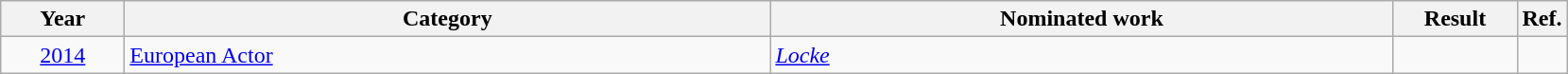<table class=wikitable>
<tr>
<th scope="col" style="width:5em;">Year</th>
<th scope="col" style="width:28em;">Category</th>
<th scope="col" style="width:27em;">Nominated work</th>
<th scope="col" style="width:5em;">Result</th>
<th>Ref.</th>
</tr>
<tr>
<td style="text-align:center;"><a href='#'>2014</a></td>
<td><a href='#'>European Actor</a></td>
<td><em><a href='#'>Locke</a></em></td>
<td></td>
<td style="text-align:center;"></td>
</tr>
</table>
